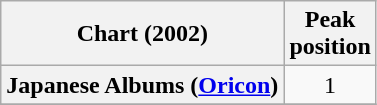<table class="wikitable plainrowheaders" style="text-align:center">
<tr>
<th scope="col">Chart (2002)</th>
<th scope="col">Peak<br>position</th>
</tr>
<tr>
<th scope="row">Japanese Albums (<a href='#'>Oricon</a>)</th>
<td>1</td>
</tr>
<tr>
</tr>
</table>
